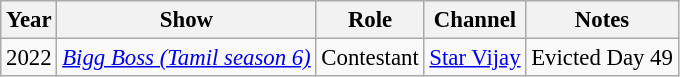<table class="wikitable sortable" style="font-size: 95%;">
<tr>
<th>Year</th>
<th>Show</th>
<th class="unsortable">Role</th>
<th class="unsortable">Channel</th>
<th class="unsortable">Notes</th>
</tr>
<tr>
<td rowspan="1">2022</td>
<td><em><a href='#'>Bigg Boss (Tamil season 6)</a></em></td>
<td>Contestant</td>
<td><a href='#'>Star Vijay</a></td>
<td>Evicted Day 49</td>
</tr>
</table>
